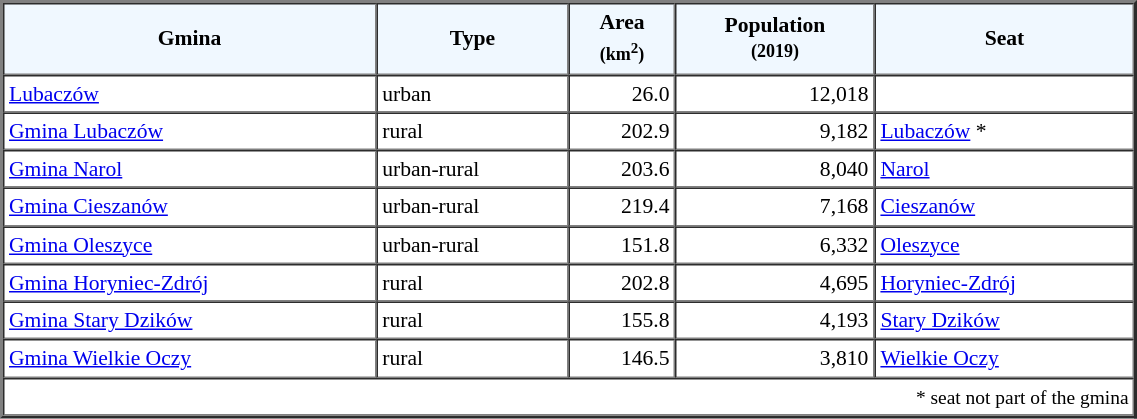<table width="60%" border="2" cellpadding="3" cellspacing="0" style="font-size:90%;line-height:120%;">
<tr bgcolor="F0F8FF">
<td style="text-align:center;"><strong>Gmina</strong></td>
<td style="text-align:center;"><strong>Type</strong></td>
<td style="text-align:center;"><strong>Area<br><small>(km<sup>2</sup>)</small></strong></td>
<td style="text-align:center;"><strong>Population<br><small>(2019)</small></strong></td>
<td style="text-align:center;"><strong>Seat</strong></td>
</tr>
<tr>
<td><a href='#'>Lubaczów</a></td>
<td>urban</td>
<td style="text-align:right;">26.0</td>
<td style="text-align:right;">12,018</td>
<td> </td>
</tr>
<tr>
<td><a href='#'>Gmina Lubaczów</a></td>
<td>rural</td>
<td style="text-align:right;">202.9</td>
<td style="text-align:right;">9,182</td>
<td><a href='#'>Lubaczów</a> *</td>
</tr>
<tr>
<td><a href='#'>Gmina Narol</a></td>
<td>urban-rural</td>
<td style="text-align:right;">203.6</td>
<td style="text-align:right;">8,040</td>
<td><a href='#'>Narol</a></td>
</tr>
<tr>
<td><a href='#'>Gmina Cieszanów</a></td>
<td>urban-rural</td>
<td style="text-align:right;">219.4</td>
<td style="text-align:right;">7,168</td>
<td><a href='#'>Cieszanów</a></td>
</tr>
<tr>
<td><a href='#'>Gmina Oleszyce</a></td>
<td>urban-rural</td>
<td style="text-align:right;">151.8</td>
<td style="text-align:right;">6,332</td>
<td><a href='#'>Oleszyce</a></td>
</tr>
<tr>
<td><a href='#'>Gmina Horyniec-Zdrój</a></td>
<td>rural</td>
<td style="text-align:right;">202.8</td>
<td style="text-align:right;">4,695</td>
<td><a href='#'>Horyniec-Zdrój</a></td>
</tr>
<tr>
<td><a href='#'>Gmina Stary Dzików</a></td>
<td>rural</td>
<td style="text-align:right;">155.8</td>
<td style="text-align:right;">4,193</td>
<td><a href='#'>Stary Dzików</a></td>
</tr>
<tr>
<td><a href='#'>Gmina Wielkie Oczy</a></td>
<td>rural</td>
<td style="text-align:right;">146.5</td>
<td style="text-align:right;">3,810</td>
<td><a href='#'>Wielkie Oczy</a></td>
</tr>
<tr>
<td colspan=5 style="text-align:right;font-size:90%">* seat not part of the gmina</td>
</tr>
<tr>
</tr>
</table>
